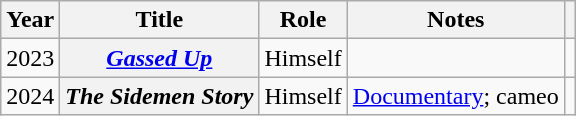<table class="wikitable sortable plainrowheaders">
<tr>
<th scope="col">Year</th>
<th scope="col">Title</th>
<th scope="col">Role</th>
<th scope="col" class="unsortable">Notes</th>
<th scope="col" class="unsortable"></th>
</tr>
<tr>
<td scope="row">2023</td>
<th scope="row"><em><a href='#'>Gassed Up</a></em></th>
<td>Himself</td>
<td></td>
<td style="text-align:center;"></td>
</tr>
<tr>
<td scope="row">2024</td>
<th scope="row"><em>The Sidemen Story</em></th>
<td>Himself</td>
<td><a href='#'>Documentary</a>; cameo</td>
<td style="text-align:center;"></td>
</tr>
</table>
